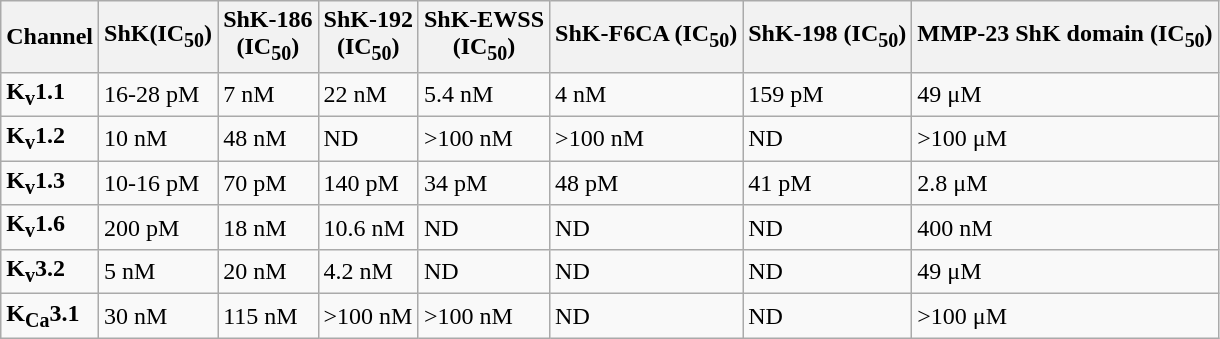<table class="wikitable">
<tr>
<th>Channel</th>
<th>ShK(IC<sub>50</sub>)</th>
<th>ShK-186<br>(IC<sub>50</sub>)</th>
<th>ShK-192<br>(IC<sub>50</sub>)</th>
<th>ShK-EWSS<br>(IC<sub>50</sub>)</th>
<th>ShK-F6CA (IC<sub>50</sub>)</th>
<th>ShK-198 (IC<sub>50</sub>)</th>
<th>MMP-23 ShK domain (IC<sub>50</sub>)</th>
</tr>
<tr>
<td><strong>K<sub>v</sub>1.1</strong></td>
<td>16-28 pM</td>
<td>7 nM</td>
<td>22 nM</td>
<td>5.4 nM</td>
<td>4 nM</td>
<td>159 pM</td>
<td>49 μM</td>
</tr>
<tr>
<td><strong>K<sub>v</sub>1.2</strong></td>
<td>10 nM</td>
<td>48 nM</td>
<td>ND</td>
<td>>100 nM</td>
<td>>100 nM</td>
<td>ND</td>
<td>>100 μM</td>
</tr>
<tr>
<td><strong>K<sub>v</sub>1.3</strong></td>
<td>10-16 pM</td>
<td>70 pM</td>
<td>140 pM</td>
<td>34 pM</td>
<td>48 pM</td>
<td>41 pM</td>
<td>2.8 μM</td>
</tr>
<tr>
<td><strong>K<sub>v</sub>1.6</strong></td>
<td>200 pM</td>
<td>18 nM</td>
<td>10.6 nM</td>
<td>ND</td>
<td>ND</td>
<td>ND</td>
<td>400 nM</td>
</tr>
<tr>
<td><strong>K<sub>v</sub>3.2</strong></td>
<td>5 nM</td>
<td>20 nM</td>
<td>4.2 nM</td>
<td>ND</td>
<td>ND</td>
<td>ND</td>
<td>49 μM</td>
</tr>
<tr>
<td><strong>K<sub>Ca</sub>3.1</strong></td>
<td>30 nM</td>
<td>115 nM</td>
<td>>100 nM</td>
<td>>100 nM</td>
<td>ND</td>
<td>ND</td>
<td>>100 μM</td>
</tr>
</table>
